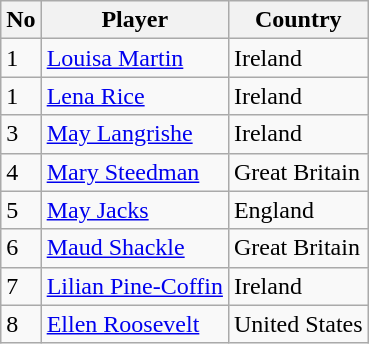<table class="wikitable">
<tr>
<th>No</th>
<th>Player</th>
<th>Country</th>
</tr>
<tr>
<td>1</td>
<td> <a href='#'>Louisa Martin</a></td>
<td>Ireland</td>
</tr>
<tr>
<td>1</td>
<td> <a href='#'>Lena Rice</a></td>
<td>Ireland</td>
</tr>
<tr>
<td>3</td>
<td> <a href='#'>May Langrishe</a></td>
<td>Ireland</td>
</tr>
<tr>
<td>4</td>
<td> <a href='#'>Mary Steedman</a></td>
<td>Great Britain</td>
</tr>
<tr>
<td>5</td>
<td> <a href='#'>May Jacks</a></td>
<td>England</td>
</tr>
<tr>
<td>6</td>
<td> <a href='#'>Maud Shackle</a></td>
<td>Great Britain</td>
</tr>
<tr>
<td>7</td>
<td> <a href='#'>Lilian Pine-Coffin</a></td>
<td>Ireland</td>
</tr>
<tr>
<td>8</td>
<td> <a href='#'>Ellen Roosevelt</a></td>
<td>United States</td>
</tr>
</table>
